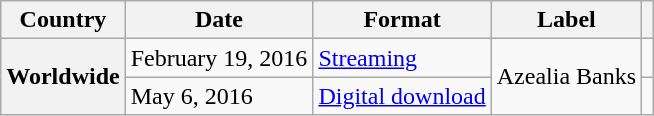<table class="wikitable plainrowheaders">
<tr>
<th scope="col">Country</th>
<th scope="col">Date</th>
<th scope="col">Format</th>
<th scope="col">Label</th>
<th scope="col"></th>
</tr>
<tr>
<th scope="row" rowspan="2">Worldwide</th>
<td>February 19, 2016</td>
<td><a href='#'>Streaming</a></td>
<td rowspan="2">Azealia Banks</td>
<td></td>
</tr>
<tr>
<td>May 6, 2016</td>
<td><a href='#'>Digital download</a></td>
<td></td>
</tr>
</table>
